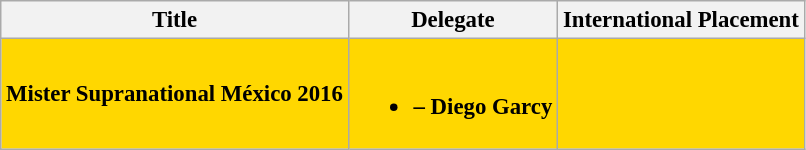<table class="wikitable sortable" style="font-size: 95%;">
<tr>
<th>Title</th>
<th>Delegate</th>
<th>International Placement</th>
</tr>
<tr style="background:gold">
<td><strong>Mister Supranational México 2016</strong></td>
<td><br><ul><li><strong> – Diego Garcy</strong></li></ul></td>
<td></td>
</tr>
</table>
